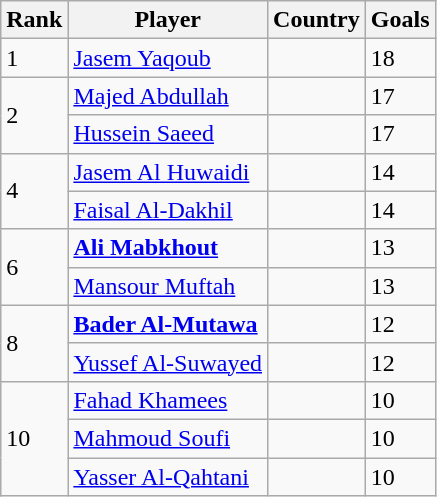<table class="wikitable sortable">
<tr>
<th>Rank</th>
<th>Player</th>
<th>Country</th>
<th>Goals</th>
</tr>
<tr>
<td>1</td>
<td><a href='#'>Jasem Yaqoub</a></td>
<td></td>
<td>18</td>
</tr>
<tr>
<td rowspan=2>2</td>
<td><a href='#'>Majed Abdullah</a></td>
<td></td>
<td>17</td>
</tr>
<tr>
<td><a href='#'>Hussein Saeed</a></td>
<td></td>
<td>17</td>
</tr>
<tr>
<td rowspan=2>4</td>
<td><a href='#'>Jasem Al Huwaidi</a></td>
<td></td>
<td>14</td>
</tr>
<tr>
<td><a href='#'>Faisal Al-Dakhil</a></td>
<td></td>
<td>14</td>
</tr>
<tr>
<td rowspan=2>6</td>
<td><strong><a href='#'>Ali Mabkhout</a></strong></td>
<td></td>
<td>13</td>
</tr>
<tr>
<td><a href='#'>Mansour Muftah</a></td>
<td></td>
<td>13</td>
</tr>
<tr>
<td rowspan=2>8</td>
<td><strong><a href='#'>Bader Al-Mutawa</a></strong></td>
<td></td>
<td>12</td>
</tr>
<tr>
<td><a href='#'>Yussef Al-Suwayed</a></td>
<td></td>
<td>12</td>
</tr>
<tr>
<td rowspan=3>10</td>
<td><a href='#'>Fahad Khamees</a></td>
<td></td>
<td>10</td>
</tr>
<tr>
<td><a href='#'>Mahmoud Soufi</a></td>
<td></td>
<td>10</td>
</tr>
<tr>
<td><a href='#'>Yasser Al-Qahtani</a></td>
<td></td>
<td>10</td>
</tr>
</table>
